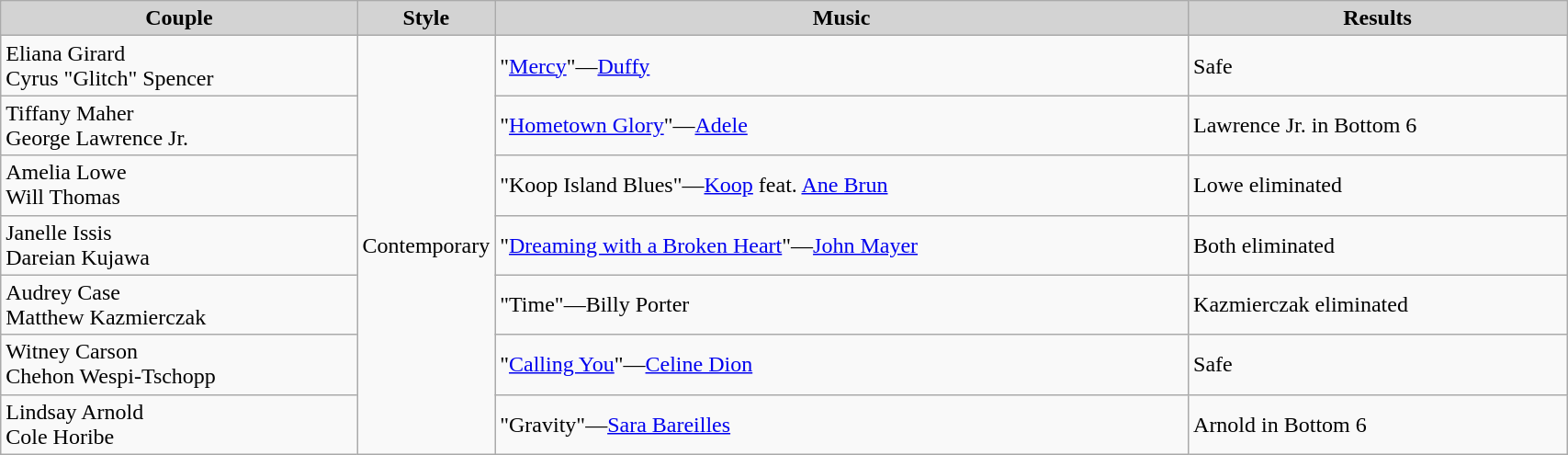<table class="wikitable" style="width:90%;">
<tr style="background:lightgrey; text-align:center;">
<td><strong>Couple</strong></td>
<td><strong>Style</strong></td>
<td><strong>Music</strong></td>
<td><strong>Results</strong></td>
</tr>
<tr>
<td>Eliana Girard<br>Cyrus "Glitch" Spencer</td>
<td rowspan="7" style="width:80px;">Contemporary</td>
<td>"<a href='#'>Mercy</a>"—<a href='#'>Duffy</a></td>
<td>Safe</td>
</tr>
<tr>
<td>Tiffany Maher<br>George Lawrence Jr.</td>
<td>"<a href='#'>Hometown Glory</a>"—<a href='#'>Adele</a></td>
<td>Lawrence Jr. in Bottom 6</td>
</tr>
<tr>
<td>Amelia Lowe<br>Will Thomas</td>
<td>"Koop Island Blues"—<a href='#'>Koop</a> feat. <a href='#'>Ane Brun</a></td>
<td>Lowe eliminated</td>
</tr>
<tr>
<td>Janelle Issis<br>Dareian Kujawa</td>
<td>"<a href='#'>Dreaming with a Broken Heart</a>"—<a href='#'>John Mayer</a></td>
<td>Both eliminated</td>
</tr>
<tr>
<td>Audrey Case<br>Matthew Kazmierczak</td>
<td>"Time"—Billy Porter</td>
<td>Kazmierczak eliminated</td>
</tr>
<tr>
<td>Witney Carson<br>Chehon Wespi-Tschopp</td>
<td>"<a href='#'>Calling You</a>"—<a href='#'>Celine Dion</a></td>
<td>Safe</td>
</tr>
<tr>
<td>Lindsay Arnold<br>Cole Horibe</td>
<td>"Gravity"—<a href='#'>Sara Bareilles</a></td>
<td>Arnold in Bottom 6</td>
</tr>
</table>
